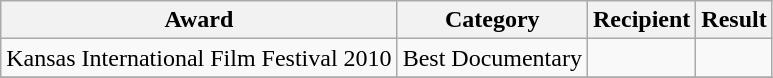<table class="wikitable">
<tr>
<th>Award</th>
<th>Category</th>
<th>Recipient</th>
<th>Result</th>
</tr>
<tr>
<td>Kansas International Film Festival 2010</td>
<td>Best Documentary</td>
<td></td>
<td></td>
</tr>
<tr>
</tr>
</table>
